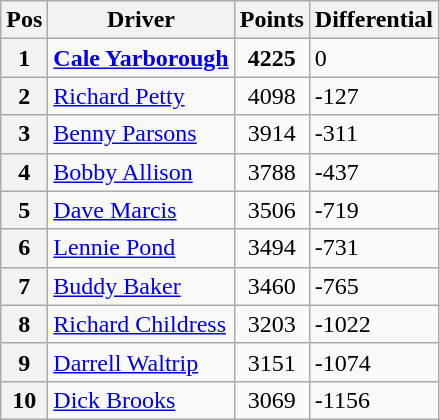<table class="wikitable">
<tr>
<th>Pos</th>
<th>Driver</th>
<th>Points</th>
<th>Differential</th>
</tr>
<tr>
<th>1 </th>
<td><strong><a href='#'>Cale Yarborough</a></strong></td>
<td style="text-align:center;"><strong>4225</strong></td>
<td>0</td>
</tr>
<tr>
<th>2 </th>
<td><a href='#'>Richard Petty</a></td>
<td style="text-align:center;">4098</td>
<td>-127</td>
</tr>
<tr>
<th>3 </th>
<td><a href='#'>Benny Parsons</a></td>
<td style="text-align:center;">3914</td>
<td>-311</td>
</tr>
<tr>
<th>4 </th>
<td><a href='#'>Bobby Allison</a></td>
<td style="text-align:center;">3788</td>
<td>-437</td>
</tr>
<tr>
<th>5 </th>
<td><a href='#'>Dave Marcis</a></td>
<td style="text-align:center;">3506</td>
<td>-719</td>
</tr>
<tr>
<th>6 </th>
<td><a href='#'>Lennie Pond</a></td>
<td style="text-align:center;">3494</td>
<td>-731</td>
</tr>
<tr>
<th>7 </th>
<td><a href='#'>Buddy Baker</a></td>
<td style="text-align:center;">3460</td>
<td>-765</td>
</tr>
<tr>
<th>8 </th>
<td><a href='#'>Richard Childress</a></td>
<td style="text-align:center;">3203</td>
<td>-1022</td>
</tr>
<tr>
<th>9 </th>
<td><a href='#'>Darrell Waltrip</a></td>
<td style="text-align:center;">3151</td>
<td>-1074</td>
</tr>
<tr>
<th>10 </th>
<td><a href='#'>Dick Brooks</a></td>
<td style="text-align:center;">3069</td>
<td>-1156</td>
</tr>
</table>
